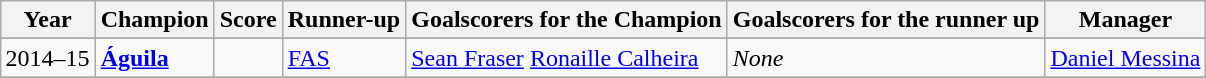<table class="wikitable" style="margin:1em auto;">
<tr>
<th>Year</th>
<th>Champion</th>
<th>Score</th>
<th>Runner-up</th>
<th>Goalscorers for the Champion</th>
<th>Goalscorers for the runner up</th>
<th>Manager</th>
</tr>
<tr ---------------->
</tr>
<tr F>
<td>2014–15</td>
<td><strong><a href='#'>Águila</a></strong></td>
<td></td>
<td><a href='#'>FAS</a></td>
<td> <a href='#'>Sean Fraser</a>  <a href='#'>Ronaille Calheira</a></td>
<td><em>None</em></td>
<td> <a href='#'>Daniel Messina</a></td>
</tr>
<tr>
</tr>
<tr ---------------->
</tr>
</table>
